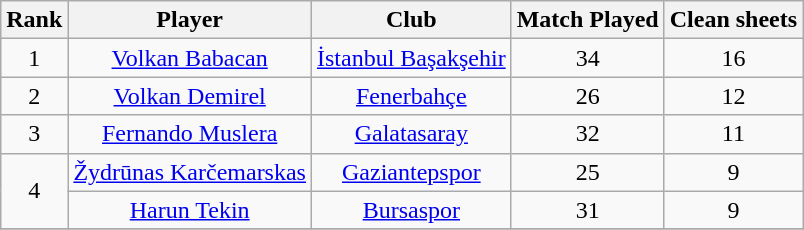<table class="wikitable sortable" style="text-align:center">
<tr>
<th>Rank</th>
<th>Player</th>
<th>Club</th>
<th>Match Played</th>
<th>Clean sheets</th>
</tr>
<tr>
<td rowspan=1 align=center>1</td>
<td align=center><a href='#'>Volkan Babacan</a></td>
<td align=center><a href='#'>İstanbul Başakşehir</a></td>
<td align=center>34</td>
<td align=center>16</td>
</tr>
<tr>
<td rowspan=1 align=center>2</td>
<td align=center><a href='#'>Volkan Demirel</a></td>
<td align=center><a href='#'>Fenerbahçe</a></td>
<td align=center>26</td>
<td align=center>12</td>
</tr>
<tr>
<td rowspan=1 align=center>3</td>
<td align=center><a href='#'>Fernando Muslera</a></td>
<td align=center><a href='#'>Galatasaray</a></td>
<td align=center>32</td>
<td align=center>11</td>
</tr>
<tr>
<td rowspan=2 align=center>4</td>
<td align=center><a href='#'>Žydrūnas Karčemarskas</a></td>
<td align=center><a href='#'>Gaziantepspor</a></td>
<td align=center>25</td>
<td align=center>9</td>
</tr>
<tr>
<td align=center><a href='#'>Harun Tekin</a></td>
<td align=center><a href='#'>Bursaspor</a></td>
<td align=center>31</td>
<td align=center>9</td>
</tr>
<tr>
</tr>
</table>
